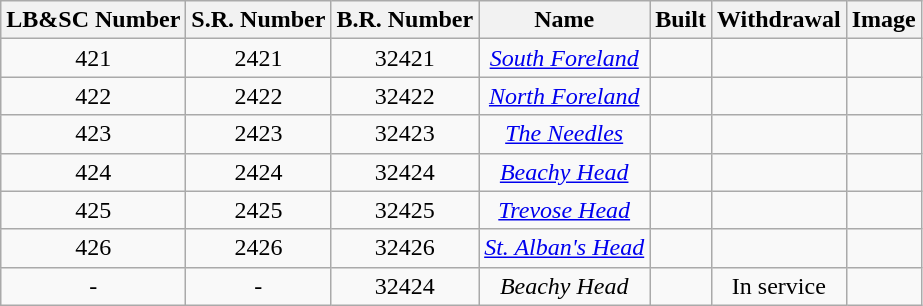<table class="wikitable sortable collapsible uncollapsed" style="text-align:center">
<tr>
<th>LB&SC Number</th>
<th>S.R. Number</th>
<th>B.R. Number</th>
<th>Name</th>
<th>Built</th>
<th>Withdrawal</th>
<th>Image</th>
</tr>
<tr>
<td>421</td>
<td>2421</td>
<td>32421</td>
<td><em><a href='#'>South Foreland</a></em></td>
<td></td>
<td></td>
<td></td>
</tr>
<tr>
<td>422</td>
<td>2422</td>
<td>32422</td>
<td><em><a href='#'>North Foreland</a></em></td>
<td></td>
<td></td>
<td></td>
</tr>
<tr>
<td>423</td>
<td>2423</td>
<td>32423</td>
<td><em><a href='#'>The Needles</a></em></td>
<td></td>
<td></td>
<td></td>
</tr>
<tr>
<td>424</td>
<td>2424</td>
<td>32424</td>
<td><em><a href='#'>Beachy Head</a></em></td>
<td></td>
<td></td>
<td></td>
</tr>
<tr>
<td>425</td>
<td>2425</td>
<td>32425</td>
<td><em><a href='#'>Trevose Head</a></em></td>
<td></td>
<td></td>
<td></td>
</tr>
<tr>
<td>426</td>
<td>2426</td>
<td>32426</td>
<td><em><a href='#'>St. Alban's Head</a></em></td>
<td></td>
<td></td>
<td></td>
</tr>
<tr>
<td>-</td>
<td>-</td>
<td>32424</td>
<td><em>Beachy Head</em></td>
<td></td>
<td>In service</td>
<td></td>
</tr>
</table>
